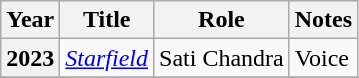<table class="wikitable plainrowheaders sortable">
<tr>
<th scope="col">Year</th>
<th scope="col">Title</th>
<th scope="col">Role</th>
<th scope="col" class="unsortable">Notes</th>
</tr>
<tr>
<th scope="row">2023</th>
<td><em><a href='#'>Starfield</a></em></td>
<td>Sati Chandra</td>
<td>Voice</td>
</tr>
<tr>
</tr>
</table>
